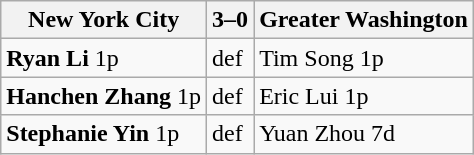<table class="wikitable">
<tr>
<th>New York City</th>
<th>3–0</th>
<th>Greater Washington</th>
</tr>
<tr>
<td><strong>Ryan Li</strong> 1p</td>
<td>def</td>
<td>Tim Song 1p</td>
</tr>
<tr>
<td><strong>Hanchen Zhang</strong> 1p</td>
<td>def</td>
<td>Eric Lui 1p</td>
</tr>
<tr>
<td><strong>Stephanie Yin</strong> 1p</td>
<td>def</td>
<td>Yuan Zhou 7d</td>
</tr>
</table>
